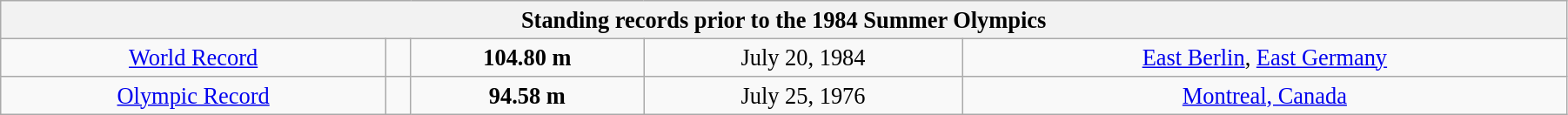<table class="wikitable" style=" text-align:center; font-size:110%;" width="95%">
<tr>
<th colspan="5">Standing records prior to the 1984 Summer Olympics</th>
</tr>
<tr>
<td><a href='#'>World Record</a></td>
<td></td>
<td><strong>104.80 m </strong></td>
<td>July 20, 1984</td>
<td> <a href='#'>East Berlin</a>, <a href='#'>East Germany</a></td>
</tr>
<tr>
<td><a href='#'>Olympic Record</a></td>
<td></td>
<td><strong>94.58 m </strong></td>
<td>July 25, 1976</td>
<td> <a href='#'>Montreal, Canada</a></td>
</tr>
</table>
